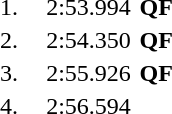<table style="text-align:center">
<tr>
<td width=30>1.</td>
<td align=left></td>
<td width=60>2:53.994</td>
<td><strong>QF</strong></td>
</tr>
<tr>
<td>2.</td>
<td align=left></td>
<td>2:54.350</td>
<td><strong>QF</strong></td>
</tr>
<tr>
<td>3.</td>
<td align=left></td>
<td>2:55.926</td>
<td><strong>QF</strong></td>
</tr>
<tr>
<td>4.</td>
<td align=left></td>
<td>2:56.594</td>
</tr>
</table>
